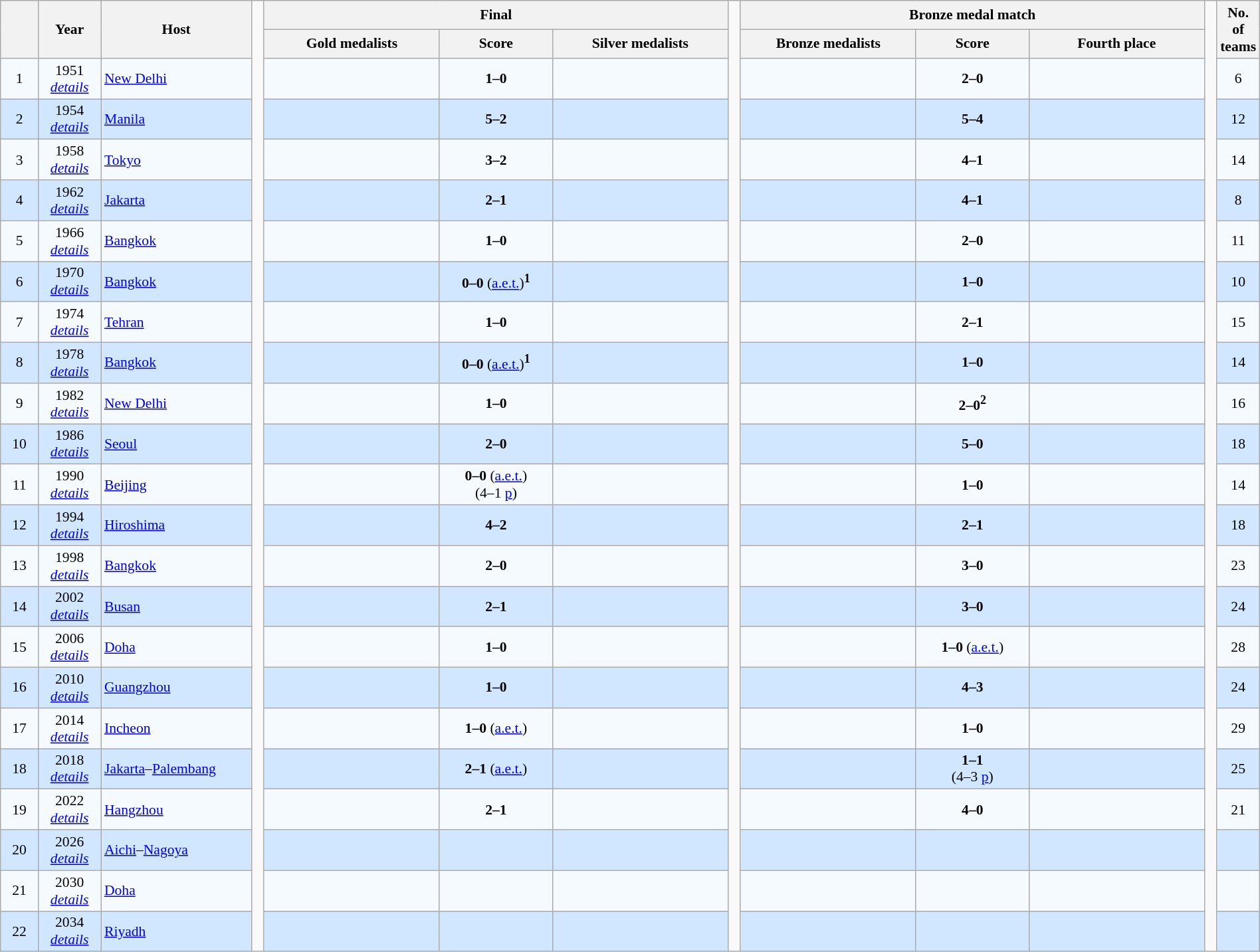<table class="wikitable" style="font-size:90%; width: 100%; text-align: center;">
<tr>
<th width=3% rowspan=2></th>
<th width=5% rowspan=2>Year</th>
<th width=12% rowspan=2>Host</th>
<td width=1% rowspan=24></td>
<th colspan=3>Final</th>
<td width=1% rowspan=24></td>
<th colspan=3>Bronze medal match</th>
<td width=1% rowspan=24></td>
<th width=3% rowspan=2>No. of teams</th>
</tr>
<tr>
<th width=14%>Gold medalists</th>
<th width=9%>Score</th>
<th width=14%>Silver medalists</th>
<th width=14%>Bronze medalists</th>
<th width=9%>Score</th>
<th width=14%>Fourth place</th>
</tr>
<tr bgcolor=#F5FAFF>
<td>1</td>
<td>1951<br> <em><a href='#'>details</a></em></td>
<td align="left"> <a href='#'>New Delhi</a></td>
<td><strong></strong></td>
<td><strong>1–0</strong></td>
<td></td>
<td></td>
<td><strong>2–0</strong></td>
<td></td>
<td>6</td>
</tr>
<tr bgcolor=#D0E7FF>
<td>2</td>
<td>1954<br> <em><a href='#'>details</a></em></td>
<td align="left"> <a href='#'>Manila</a></td>
<td><strong></strong></td>
<td><strong>5–2</strong></td>
<td></td>
<td></td>
<td><strong>5–4</strong></td>
<td></td>
<td>12</td>
</tr>
<tr bgcolor=#F5FAFF>
<td>3</td>
<td>1958<br> <em><a href='#'>details</a></em></td>
<td align="left"> <a href='#'>Tokyo</a></td>
<td><strong></strong></td>
<td><strong>3–2</strong></td>
<td></td>
<td></td>
<td><strong>4–1</strong></td>
<td></td>
<td>14</td>
</tr>
<tr bgcolor=#D0E7FF>
<td>4</td>
<td>1962<br> <em><a href='#'>details</a></em></td>
<td align="left"> <a href='#'>Jakarta</a></td>
<td><strong></strong></td>
<td><strong>2–1</strong></td>
<td></td>
<td></td>
<td><strong>4–1</strong></td>
<td></td>
<td>8</td>
</tr>
<tr bgcolor=#F5FAFF>
<td>5</td>
<td>1966<br> <em><a href='#'>details</a></em></td>
<td align="left"> <a href='#'>Bangkok</a></td>
<td><strong></strong></td>
<td><strong>1–0</strong></td>
<td></td>
<td></td>
<td><strong>2–0</strong></td>
<td></td>
<td>11</td>
</tr>
<tr bgcolor=#D0E7FF>
<td>6</td>
<td>1970<br> <em><a href='#'>details</a></em></td>
<td align="left"> <a href='#'>Bangkok</a></td>
<td><strong></strong> <br> <strong></strong></td>
<td><strong>0–0</strong> (<a href='#'>a.e.t.</a>)<sup><strong>1</strong></sup></td>
<td></td>
<td></td>
<td><strong>1–0</strong></td>
<td></td>
<td>10</td>
</tr>
<tr bgcolor=#F5FAFF>
<td>7</td>
<td>1974<br> <em><a href='#'>details</a></em></td>
<td align="left"> <a href='#'>Tehran</a></td>
<td><strong></strong></td>
<td><strong>1–0</strong></td>
<td></td>
<td></td>
<td><strong>2–1</strong></td>
<td></td>
<td>15</td>
</tr>
<tr bgcolor=#D0E7FF>
<td>8</td>
<td>1978<br> <em><a href='#'>details</a></em></td>
<td align="left"> <a href='#'>Bangkok</a></td>
<td><strong></strong> <br> <strong></strong></td>
<td><strong>0–0</strong> (<a href='#'>a.e.t.</a>)<sup><strong>1</strong></sup></td>
<td></td>
<td></td>
<td><strong>1–0</strong></td>
<td></td>
<td>14</td>
</tr>
<tr bgcolor=#F5FAFF>
<td>9</td>
<td>1982 <br> <em><a href='#'>details</a></em></td>
<td align="left"> <a href='#'>New Delhi</a></td>
<td><strong></strong></td>
<td><strong>1–0</strong></td>
<td></td>
<td></td>
<td><strong>2–0<sup>2</sup></strong></td>
<td></td>
<td>16</td>
</tr>
<tr bgcolor=#D0E7FF>
<td>10</td>
<td>1986<br> <em><a href='#'>details</a></em></td>
<td align="left"> <a href='#'>Seoul</a></td>
<td><strong></strong></td>
<td><strong>2–0</strong></td>
<td></td>
<td></td>
<td><strong>5–0</strong></td>
<td></td>
<td>18</td>
</tr>
<tr bgcolor=#F5FAFF>
<td>11</td>
<td>1990<br> <em><a href='#'>details</a></em></td>
<td align="left"> <a href='#'>Beijing</a></td>
<td><strong></strong></td>
<td><strong>0–0</strong> (<a href='#'>a.e.t.</a>) <br> (4–1 <a href='#'>p</a>)</td>
<td></td>
<td></td>
<td><strong>1–0</strong></td>
<td></td>
<td>14</td>
</tr>
<tr bgcolor=#D0E7FF>
<td>12</td>
<td>1994<br> <em><a href='#'>details</a></em></td>
<td align="left"> <a href='#'>Hiroshima</a></td>
<td><strong></strong></td>
<td><strong>4–2</strong></td>
<td></td>
<td></td>
<td><strong>2–1</strong></td>
<td></td>
<td>18</td>
</tr>
<tr bgcolor=#F5FAFF>
<td>13</td>
<td>1998<br> <em><a href='#'>details</a></em></td>
<td align="left"> <a href='#'>Bangkok</a></td>
<td><strong></strong></td>
<td><strong>2–0</strong></td>
<td></td>
<td></td>
<td><strong>3–0</strong></td>
<td></td>
<td>23</td>
</tr>
<tr bgcolor=#D0E7FF>
<td>14</td>
<td>2002<br> <em><a href='#'>details</a></em></td>
<td align="left"> <a href='#'>Busan</a></td>
<td><strong></strong></td>
<td><strong>2–1</strong></td>
<td></td>
<td></td>
<td><strong>3–0</strong></td>
<td></td>
<td>24</td>
</tr>
<tr bgcolor=#F5FAFF>
<td>15</td>
<td>2006 <br> <em><a href='#'>details</a></em></td>
<td align="left"> <a href='#'>Doha</a></td>
<td><strong></strong></td>
<td><strong>1–0</strong></td>
<td></td>
<td></td>
<td><strong>1–0</strong> (<a href='#'>a.e.t.</a>)</td>
<td></td>
<td>28</td>
</tr>
<tr bgcolor=#D0E7FF>
<td>16</td>
<td>2010 <br> <em><a href='#'>details</a></em></td>
<td align="left"> <a href='#'>Guangzhou</a></td>
<td><strong></strong></td>
<td><strong>1–0</strong></td>
<td></td>
<td></td>
<td><strong>4–3</strong></td>
<td></td>
<td>24</td>
</tr>
<tr bgcolor=#F5FAFF>
<td>17</td>
<td>2014<br> <em><a href='#'>details</a></em></td>
<td align="left"> <a href='#'>Incheon</a></td>
<td><strong></strong></td>
<td><strong>1–0</strong> (<a href='#'>a.e.t.</a>)</td>
<td></td>
<td></td>
<td><strong>1–0</strong></td>
<td></td>
<td>29</td>
</tr>
<tr bgcolor=#D0E7FF>
<td>18</td>
<td>2018<br> <em><a href='#'>details</a></em></td>
<td align="left"> <a href='#'>Jakarta</a>–<a href='#'>Palembang</a></td>
<td><strong></strong></td>
<td><strong>2–1</strong> (<a href='#'>a.e.t.</a>)</td>
<td></td>
<td></td>
<td><strong>1–1</strong><br>(4–3 <a href='#'>p</a>)</td>
<td></td>
<td>25</td>
</tr>
<tr bgcolor=#F5FAFF>
<td>19</td>
<td>2022<br> <em><a href='#'>details</a></em></td>
<td align="left"> <a href='#'>Hangzhou</a></td>
<td><strong></strong></td>
<td><strong>2–1</strong></td>
<td></td>
<td></td>
<td><strong>4–0</strong></td>
<td></td>
<td>21</td>
</tr>
<tr bgcolor=#D0E7FF>
<td>20</td>
<td>2026<br> <em><a href='#'>details</a></em></td>
<td align="left"> <a href='#'>Aichi</a>–<a href='#'>Nagoya</a></td>
<td></td>
<td></td>
<td></td>
<td></td>
<td></td>
<td></td>
<td></td>
</tr>
<tr bgcolor=#F5FAFF>
<td>21</td>
<td>2030<br> <em><a href='#'>details</a></em></td>
<td align="left"> <a href='#'>Doha</a></td>
<td></td>
<td></td>
<td></td>
<td></td>
<td></td>
<td></td>
<td></td>
</tr>
<tr bgcolor=#D0E7FF>
<td>22</td>
<td>2034<br> <em><a href='#'>details</a></em></td>
<td align="left"> <a href='#'>Riyadh</a></td>
<td></td>
<td></td>
<td></td>
<td></td>
<td></td>
<td></td>
<td></td>
</tr>
</table>
